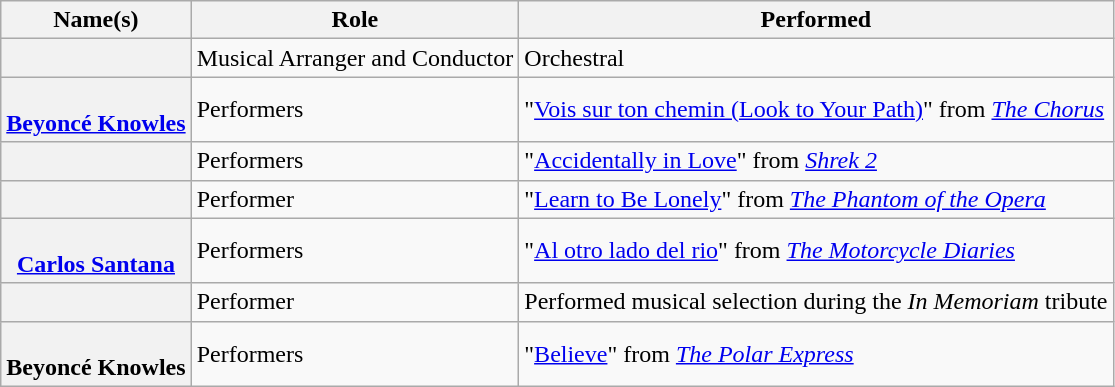<table class="wikitable sortable">
<tr>
<th scope="col">Name(s)</th>
<th scope="col">Role</th>
<th scope="col">Performed</th>
</tr>
<tr>
<th scope="row"></th>
<td>Musical Arranger and Conductor</td>
<td>Orchestral</td>
</tr>
<tr>
<th scope="row"><br><a href='#'>Beyoncé Knowles</a></th>
<td>Performers</td>
<td>"<a href='#'>Vois sur ton chemin (Look to Your Path)</a>" from <em><a href='#'>The Chorus</a></em></td>
</tr>
<tr>
<th scope="row"></th>
<td>Performers</td>
<td>"<a href='#'>Accidentally in Love</a>" from <em><a href='#'>Shrek 2</a></em></td>
</tr>
<tr>
<th scope="row"></th>
<td>Performer</td>
<td>"<a href='#'>Learn to Be Lonely</a>" from <em><a href='#'>The Phantom of the Opera</a></em></td>
</tr>
<tr>
<th scope="row"><br><a href='#'>Carlos Santana</a></th>
<td>Performers</td>
<td>"<a href='#'>Al otro lado del rio</a>" from <em><a href='#'>The Motorcycle Diaries</a></em></td>
</tr>
<tr>
<th scope="row"></th>
<td>Performer</td>
<td>Performed musical selection during the <em>In Memoriam</em> tribute</td>
</tr>
<tr>
<th scope="row"><br>Beyoncé Knowles</th>
<td>Performers</td>
<td>"<a href='#'>Believe</a>" from <em><a href='#'>The Polar Express</a></em></td>
</tr>
</table>
